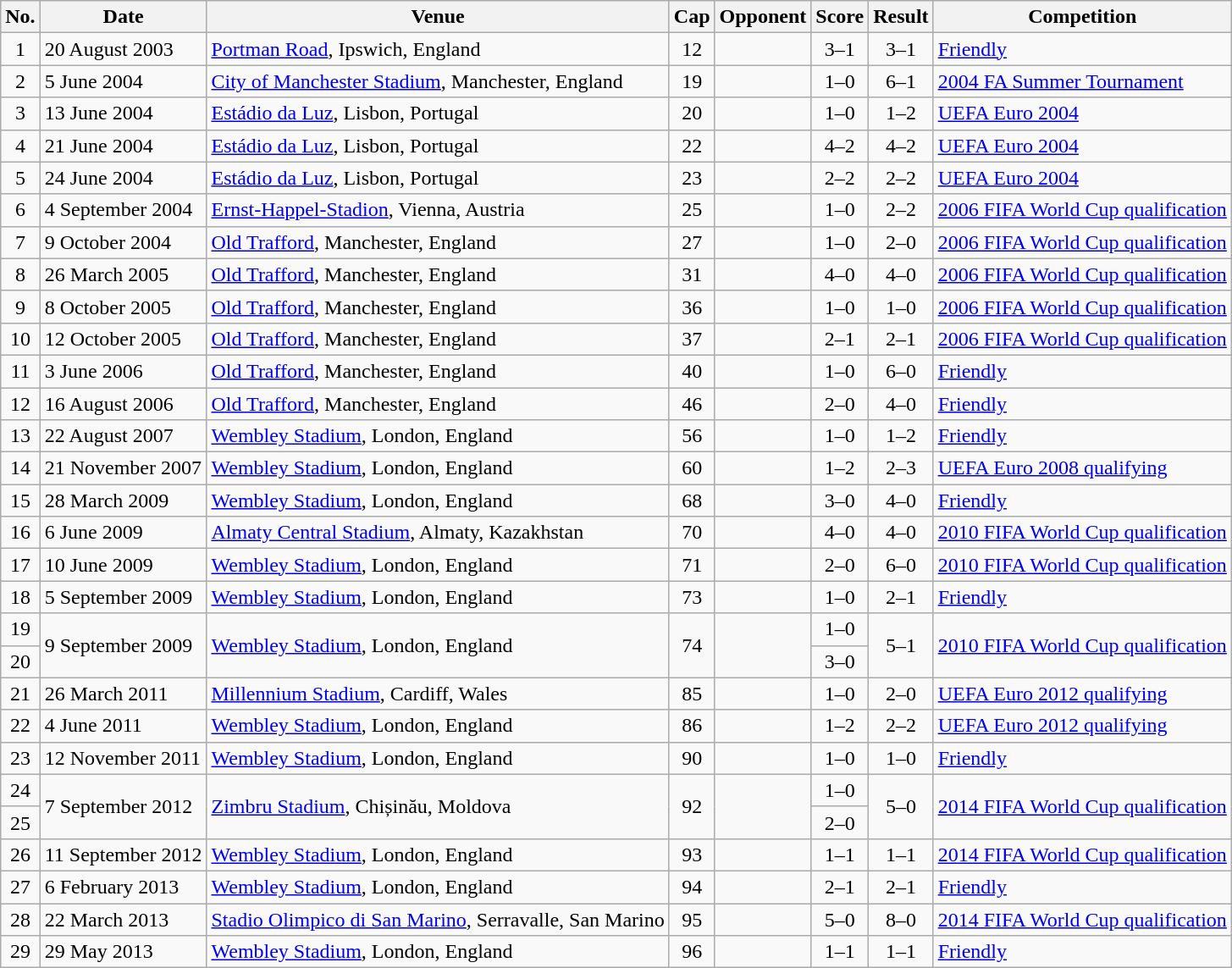<table class="wikitable sortable">
<tr>
<th scope="col">No.</th>
<th scope="col">Date</th>
<th scope="col">Venue</th>
<th scope="col">Cap</th>
<th scope="col">Opponent</th>
<th scope="col">Score</th>
<th scope="col">Result</th>
<th scope="col">Competition</th>
</tr>
<tr>
<td align="center">1</td>
<td>20 August 2003</td>
<td><a href='#'>Portman Road</a>, Ipswich, England</td>
<td align="center">12</td>
<td></td>
<td align="center">3–1</td>
<td align="center">3–1</td>
<td><a href='#'>Friendly</a></td>
</tr>
<tr>
<td align="center">2</td>
<td>5 June 2004</td>
<td><a href='#'>City of Manchester Stadium</a>, Manchester, England</td>
<td align="center">19</td>
<td></td>
<td align="center">1–0</td>
<td align="center">6–1</td>
<td><a href='#'>2004 FA Summer Tournament</a></td>
</tr>
<tr>
<td align="center">3</td>
<td>13 June 2004</td>
<td><a href='#'>Estádio da Luz</a>, Lisbon, Portugal</td>
<td align="center">20</td>
<td></td>
<td align="center">1–0</td>
<td align="center">1–2</td>
<td><a href='#'>UEFA Euro 2004</a></td>
</tr>
<tr>
<td align="center">4</td>
<td>21 June 2004</td>
<td><a href='#'>Estádio da Luz</a>, Lisbon, Portugal</td>
<td align="center">22</td>
<td></td>
<td align="center">4–2</td>
<td align="center">4–2</td>
<td><a href='#'>UEFA Euro 2004</a></td>
</tr>
<tr>
<td align="center">5</td>
<td>24 June 2004</td>
<td><a href='#'>Estádio da Luz</a>, Lisbon, Portugal</td>
<td align="center">23</td>
<td></td>
<td align="center">2–2</td>
<td align="center">2–2</td>
<td><a href='#'>UEFA Euro 2004</a></td>
</tr>
<tr>
<td align="center">6</td>
<td>4 September 2004</td>
<td><a href='#'>Ernst-Happel-Stadion</a>, Vienna, Austria</td>
<td align="center">25</td>
<td></td>
<td align="center">1–0</td>
<td align="center">2–2</td>
<td><a href='#'>2006 FIFA World Cup qualification</a></td>
</tr>
<tr>
<td align="center">7</td>
<td>9 October 2004</td>
<td><a href='#'>Old Trafford</a>, Manchester, England</td>
<td align="center">27</td>
<td></td>
<td align="center">1–0</td>
<td align="center">2–0</td>
<td><a href='#'>2006 FIFA World Cup qualification</a></td>
</tr>
<tr>
<td align="center">8</td>
<td>26 March 2005</td>
<td><a href='#'>Old Trafford</a>, Manchester, England</td>
<td align="center">31</td>
<td></td>
<td align="center">4–0</td>
<td align="center">4–0</td>
<td><a href='#'>2006 FIFA World Cup qualification</a></td>
</tr>
<tr>
<td align="center">9</td>
<td>8 October 2005</td>
<td><a href='#'>Old Trafford</a>, Manchester, England</td>
<td align="center">36</td>
<td></td>
<td align="center">1–0</td>
<td align="center">1–0</td>
<td><a href='#'>2006 FIFA World Cup qualification</a></td>
</tr>
<tr>
<td align="center">10</td>
<td>12 October 2005</td>
<td><a href='#'>Old Trafford</a>, Manchester, England</td>
<td align="center">37</td>
<td></td>
<td align="center">2–1</td>
<td align="center">2–1</td>
<td><a href='#'>2006 FIFA World Cup qualification</a></td>
</tr>
<tr>
<td align="center">11</td>
<td>3 June 2006</td>
<td><a href='#'>Old Trafford</a>, Manchester, England</td>
<td align="center">40</td>
<td></td>
<td align="center">1–0</td>
<td align="center">6–0</td>
<td><a href='#'>Friendly</a></td>
</tr>
<tr>
<td align="center">12</td>
<td>16 August 2006</td>
<td><a href='#'>Old Trafford</a>, Manchester, England</td>
<td align="center">46</td>
<td></td>
<td align="center">2–0</td>
<td align="center">4–0</td>
<td><a href='#'>Friendly</a></td>
</tr>
<tr>
<td align="center">13</td>
<td>22 August 2007</td>
<td><a href='#'>Wembley Stadium</a>, London, England</td>
<td align="center">56</td>
<td></td>
<td align="center">1–0</td>
<td align="center">1–2</td>
<td><a href='#'>Friendly</a></td>
</tr>
<tr>
<td align="center">14</td>
<td>21 November 2007</td>
<td><a href='#'>Wembley Stadium</a>, London, England</td>
<td align="center">60</td>
<td></td>
<td align="center">1–2</td>
<td align="center">2–3</td>
<td><a href='#'>UEFA Euro 2008 qualifying</a></td>
</tr>
<tr>
<td align="center">15</td>
<td>28 March 2009</td>
<td><a href='#'>Wembley Stadium</a>, London, England</td>
<td align="center">68</td>
<td></td>
<td align="center">3–0</td>
<td align="center">4–0</td>
<td><a href='#'>Friendly</a></td>
</tr>
<tr>
<td align="center">16</td>
<td>6 June 2009</td>
<td><a href='#'>Almaty Central Stadium</a>, Almaty, Kazakhstan</td>
<td align="center">70</td>
<td></td>
<td align="center">4–0</td>
<td align="center">4–0</td>
<td><a href='#'>2010 FIFA World Cup qualification</a></td>
</tr>
<tr>
<td align="center">17</td>
<td>10 June 2009</td>
<td><a href='#'>Wembley Stadium</a>, London, England</td>
<td align="center">71</td>
<td></td>
<td align="center">2–0</td>
<td align="center">6–0</td>
<td><a href='#'>2010 FIFA World Cup qualification</a></td>
</tr>
<tr>
<td align="center">18</td>
<td>5 September 2009</td>
<td><a href='#'>Wembley Stadium</a>, London, England</td>
<td align="center">73</td>
<td></td>
<td align="center">1–0</td>
<td align="center">2–1</td>
<td><a href='#'>Friendly</a></td>
</tr>
<tr>
<td align="center">19</td>
<td rowspan="2">9 September 2009</td>
<td rowspan="2"><a href='#'>Wembley Stadium</a>, London, England</td>
<td rowspan="2" style="text-align:center">74</td>
<td rowspan="2"></td>
<td align="center">1–0</td>
<td rowspan="2" style="text-align:center">5–1</td>
<td rowspan="2"><a href='#'>2010 FIFA World Cup qualification</a></td>
</tr>
<tr>
<td align="center">20</td>
<td align="center">3–0</td>
</tr>
<tr>
<td align="center">21</td>
<td>26 March 2011</td>
<td><a href='#'>Millennium Stadium</a>, Cardiff, Wales</td>
<td align="center">85</td>
<td></td>
<td align="center">1–0</td>
<td align="center">2–0</td>
<td><a href='#'>UEFA Euro 2012 qualifying</a></td>
</tr>
<tr>
<td align="center">22</td>
<td>4 June 2011</td>
<td><a href='#'>Wembley Stadium</a>, London, England</td>
<td align="center">86</td>
<td></td>
<td align="center">1–2</td>
<td align="center">2–2</td>
<td><a href='#'>UEFA Euro 2012 qualifying</a></td>
</tr>
<tr>
<td align="center">23</td>
<td>12 November 2011</td>
<td><a href='#'>Wembley Stadium</a>, London, England</td>
<td align="center">90</td>
<td></td>
<td align="center">1–0</td>
<td align="center">1–0</td>
<td><a href='#'>Friendly</a></td>
</tr>
<tr>
<td align="center">24</td>
<td rowspan="2">7 September 2012</td>
<td rowspan="2"><a href='#'>Zimbru Stadium</a>, Chișinău, Moldova</td>
<td rowspan="2" style="text-align:center">92</td>
<td rowspan="2"></td>
<td align="center">1–0</td>
<td rowspan="2" style="text-align:center">5–0</td>
<td rowspan="2"><a href='#'>2014 FIFA World Cup qualification</a></td>
</tr>
<tr>
<td align="center">25</td>
<td align="center">2–0</td>
</tr>
<tr>
<td align="center">26</td>
<td>11 September 2012</td>
<td><a href='#'>Wembley Stadium</a>, London, England</td>
<td align="center">93</td>
<td></td>
<td align="center">1–1</td>
<td align="center">1–1</td>
<td><a href='#'>2014 FIFA World Cup qualification</a></td>
</tr>
<tr>
<td align="center">27</td>
<td>6 February 2013</td>
<td><a href='#'>Wembley Stadium</a>, London, England</td>
<td align="center">94</td>
<td></td>
<td align="center">2–1</td>
<td align="center">2–1</td>
<td><a href='#'>Friendly</a></td>
</tr>
<tr>
<td align="center">28</td>
<td>22 March 2013</td>
<td><a href='#'>Stadio Olimpico di San Marino</a>, Serravalle, San Marino</td>
<td align="center">95</td>
<td></td>
<td align="center">5–0</td>
<td align="center">8–0</td>
<td><a href='#'>2014 FIFA World Cup qualification</a></td>
</tr>
<tr>
<td align="center">29</td>
<td>29 May 2013</td>
<td><a href='#'>Wembley Stadium</a>, London, England</td>
<td align="center">96</td>
<td></td>
<td align="center">1–1</td>
<td align="center">1–1</td>
<td><a href='#'>Friendly</a></td>
</tr>
</table>
